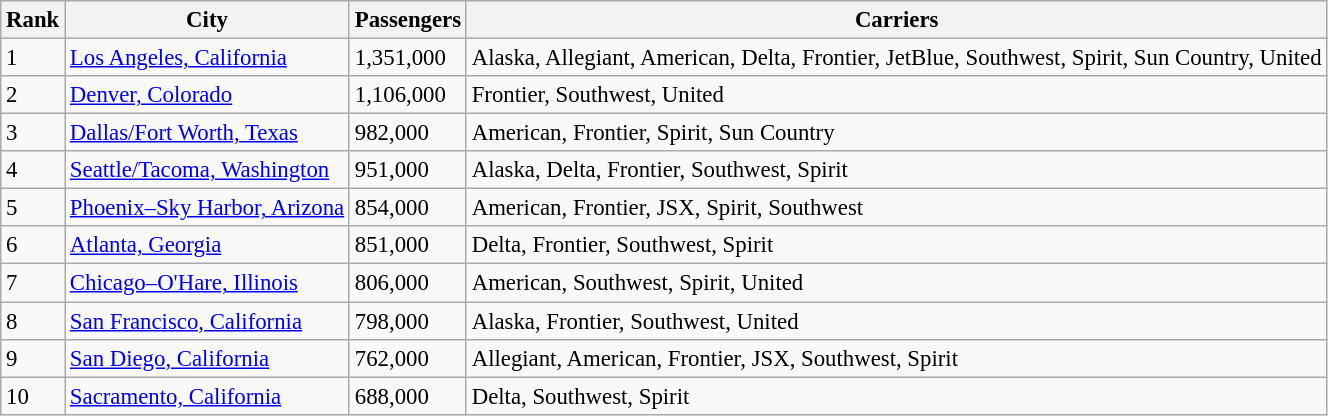<table class="wikitable sortable" style="font-size: 95%">
<tr>
<th>Rank</th>
<th>City</th>
<th>Passengers</th>
<th>Carriers</th>
</tr>
<tr>
<td>1</td>
<td><a href='#'>Los Angeles, California</a></td>
<td>1,351,000</td>
<td>Alaska, Allegiant, American, Delta, Frontier, JetBlue, Southwest, Spirit, Sun Country, United</td>
</tr>
<tr>
<td>2</td>
<td><a href='#'>Denver, Colorado</a></td>
<td>1,106,000</td>
<td>Frontier, Southwest, United</td>
</tr>
<tr>
<td>3</td>
<td><a href='#'>Dallas/Fort Worth, Texas</a></td>
<td>982,000</td>
<td>American, Frontier, Spirit, Sun Country</td>
</tr>
<tr>
<td>4</td>
<td><a href='#'>Seattle/Tacoma, Washington</a></td>
<td>951,000</td>
<td>Alaska, Delta, Frontier, Southwest, Spirit</td>
</tr>
<tr>
<td>5</td>
<td><a href='#'>Phoenix–Sky Harbor, Arizona</a></td>
<td>854,000</td>
<td>American, Frontier, JSX, Spirit, Southwest</td>
</tr>
<tr>
<td>6</td>
<td><a href='#'>Atlanta, Georgia</a></td>
<td>851,000</td>
<td>Delta, Frontier, Southwest, Spirit</td>
</tr>
<tr>
<td>7</td>
<td><a href='#'>Chicago–O'Hare, Illinois</a></td>
<td>806,000</td>
<td>American, Southwest, Spirit, United</td>
</tr>
<tr>
<td>8</td>
<td><a href='#'>San Francisco, California</a></td>
<td>798,000</td>
<td>Alaska, Frontier, Southwest, United</td>
</tr>
<tr>
<td>9</td>
<td><a href='#'>San Diego, California</a></td>
<td>762,000</td>
<td>Allegiant, American, Frontier, JSX, Southwest, Spirit</td>
</tr>
<tr>
<td>10</td>
<td><a href='#'>Sacramento, California</a></td>
<td>688,000</td>
<td>Delta, Southwest, Spirit</td>
</tr>
</table>
